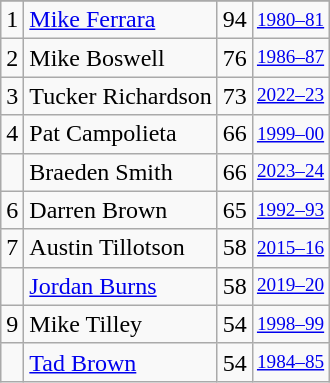<table class="wikitable">
<tr>
</tr>
<tr>
<td>1</td>
<td><a href='#'>Mike Ferrara</a></td>
<td>94</td>
<td style="font-size:80%;"><a href='#'>1980–81</a></td>
</tr>
<tr>
<td>2</td>
<td>Mike Boswell</td>
<td>76</td>
<td style="font-size:80%;"><a href='#'>1986–87</a></td>
</tr>
<tr>
<td>3</td>
<td>Tucker Richardson</td>
<td>73</td>
<td style="font-size:80%;"><a href='#'>2022–23</a></td>
</tr>
<tr>
<td>4</td>
<td>Pat Campolieta</td>
<td>66</td>
<td style="font-size:80%;"><a href='#'>1999–00</a></td>
</tr>
<tr>
<td></td>
<td>Braeden Smith</td>
<td>66</td>
<td style="font-size:80%;"><a href='#'>2023–24</a></td>
</tr>
<tr>
<td>6</td>
<td>Darren Brown</td>
<td>65</td>
<td style="font-size:80%;"><a href='#'>1992–93</a></td>
</tr>
<tr>
<td>7</td>
<td>Austin Tillotson</td>
<td>58</td>
<td style="font-size:80%;"><a href='#'>2015–16</a></td>
</tr>
<tr>
<td></td>
<td><a href='#'>Jordan Burns</a></td>
<td>58</td>
<td style="font-size:80%;"><a href='#'>2019–20</a></td>
</tr>
<tr>
<td>9</td>
<td>Mike Tilley</td>
<td>54</td>
<td style="font-size:80%;"><a href='#'>1998–99</a></td>
</tr>
<tr>
<td></td>
<td><a href='#'>Tad Brown</a></td>
<td>54</td>
<td style="font-size:80%;"><a href='#'>1984–85</a></td>
</tr>
</table>
